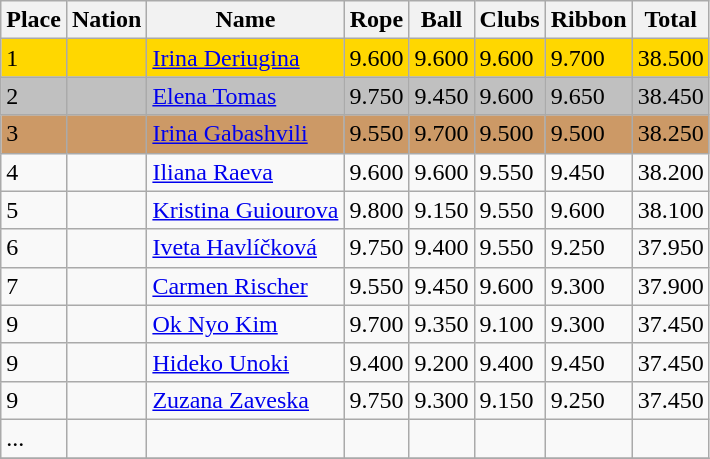<table class="wikitable">
<tr>
<th>Place</th>
<th>Nation</th>
<th>Name</th>
<th>Rope</th>
<th>Ball</th>
<th>Clubs</th>
<th>Ribbon</th>
<th>Total</th>
</tr>
<tr bgcolor=gold>
<td>1</td>
<td></td>
<td><a href='#'>Irina Deriugina</a></td>
<td>9.600</td>
<td>9.600</td>
<td>9.600</td>
<td>9.700</td>
<td>38.500</td>
</tr>
<tr bgcolor=silver>
<td>2</td>
<td></td>
<td><a href='#'>Elena Tomas</a></td>
<td>9.750</td>
<td>9.450</td>
<td>9.600</td>
<td>9.650</td>
<td>38.450</td>
</tr>
<tr bgcolor=cc9966>
<td>3</td>
<td></td>
<td><a href='#'>Irina Gabashvili</a></td>
<td>9.550</td>
<td>9.700</td>
<td>9.500</td>
<td>9.500</td>
<td>38.250</td>
</tr>
<tr>
<td>4</td>
<td></td>
<td><a href='#'>Iliana Raeva</a></td>
<td>9.600</td>
<td>9.600</td>
<td>9.550</td>
<td>9.450</td>
<td>38.200</td>
</tr>
<tr>
<td>5</td>
<td></td>
<td><a href='#'>Kristina Guiourova</a></td>
<td>9.800</td>
<td>9.150</td>
<td>9.550</td>
<td>9.600</td>
<td>38.100</td>
</tr>
<tr>
<td>6</td>
<td></td>
<td><a href='#'>Iveta Havlíčková</a></td>
<td>9.750</td>
<td>9.400</td>
<td>9.550</td>
<td>9.250</td>
<td>37.950</td>
</tr>
<tr>
<td>7</td>
<td></td>
<td><a href='#'>Carmen Rischer</a></td>
<td>9.550</td>
<td>9.450</td>
<td>9.600</td>
<td>9.300</td>
<td>37.900</td>
</tr>
<tr>
<td>9</td>
<td></td>
<td><a href='#'>Ok Nyo Kim</a></td>
<td>9.700</td>
<td>9.350</td>
<td>9.100</td>
<td>9.300</td>
<td>37.450</td>
</tr>
<tr>
<td>9</td>
<td></td>
<td><a href='#'>Hideko Unoki</a></td>
<td>9.400</td>
<td>9.200</td>
<td>9.400</td>
<td>9.450</td>
<td>37.450</td>
</tr>
<tr>
<td>9</td>
<td></td>
<td><a href='#'>Zuzana Zaveska</a></td>
<td>9.750</td>
<td>9.300</td>
<td>9.150</td>
<td>9.250</td>
<td>37.450</td>
</tr>
<tr>
<td>...</td>
<td></td>
<td></td>
<td></td>
<td></td>
<td></td>
<td></td>
<td></td>
</tr>
<tr>
</tr>
</table>
